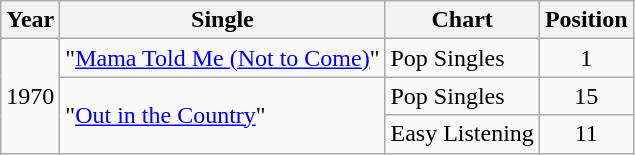<table class="wikitable">
<tr>
<th>Year</th>
<th>Single</th>
<th>Chart</th>
<th>Position</th>
</tr>
<tr>
<td rowspan="3">1970</td>
<td>"<a href='#'>Mama Told Me (Not to Come)</a>"</td>
<td>Pop Singles</td>
<td align="center">1</td>
</tr>
<tr>
<td rowspan="2">"<a href='#'>Out in the Country</a>"</td>
<td>Pop Singles</td>
<td align="center">15</td>
</tr>
<tr>
<td>Easy Listening</td>
<td align="center">11</td>
</tr>
</table>
